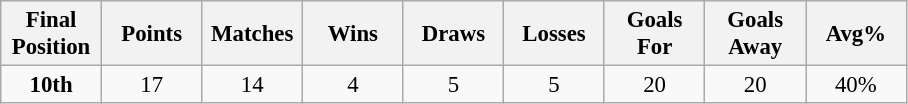<table class="wikitable" style="font-size: 95%; text-align: center;">
<tr>
<th width=60>Final Position</th>
<th width=60>Points</th>
<th width=60>Matches</th>
<th width=60>Wins</th>
<th width=60>Draws</th>
<th width=60>Losses</th>
<th width=60>Goals For</th>
<th width=60>Goals Away</th>
<th width=60>Avg%</th>
</tr>
<tr>
<td><strong>10th</strong></td>
<td>17</td>
<td>14</td>
<td>4</td>
<td>5</td>
<td>5</td>
<td>20</td>
<td>20</td>
<td>40%</td>
</tr>
</table>
